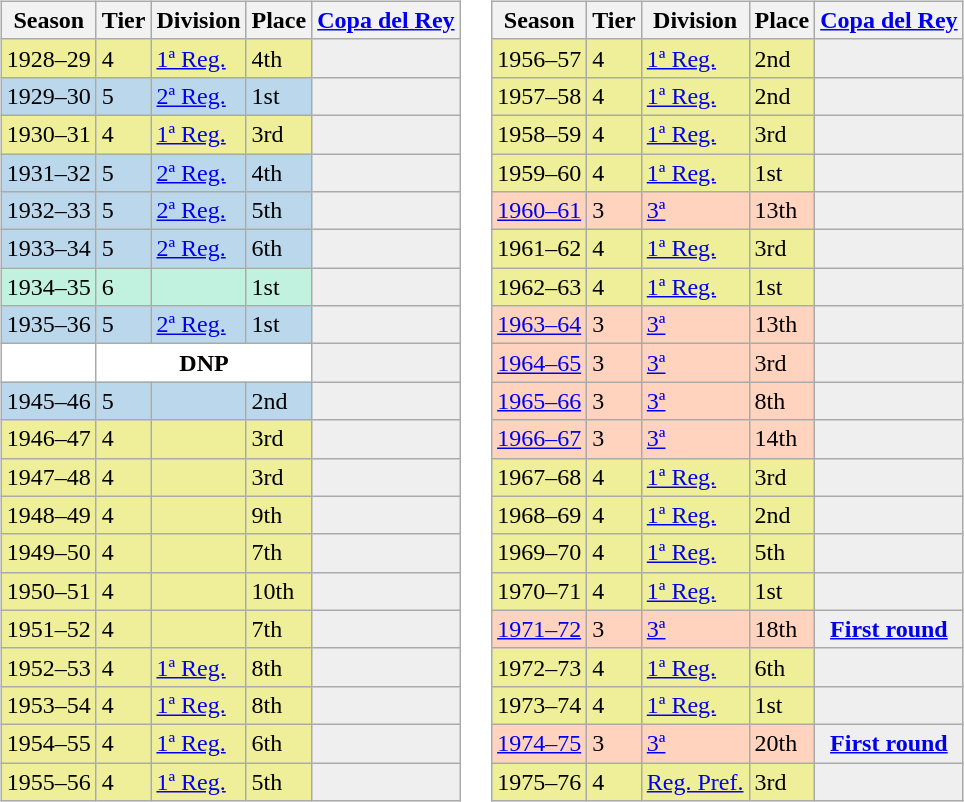<table>
<tr>
<td valign="top" width=0%><br><table class="wikitable">
<tr style="background:#f0f6fa;">
<th>Season</th>
<th>Tier</th>
<th>Division</th>
<th>Place</th>
<th><a href='#'>Copa del Rey</a></th>
</tr>
<tr>
<td style="background:#EFEF99;">1928–29</td>
<td style="background:#EFEF99;">4</td>
<td style="background:#EFEF99;"><a href='#'>1ª Reg.</a></td>
<td style="background:#EFEF99;">4th</td>
<th style="background:#efefef;"></th>
</tr>
<tr>
<td style="background:#BBD7EC;">1929–30</td>
<td style="background:#BBD7EC;">5</td>
<td style="background:#BBD7EC;"><a href='#'>2ª Reg.</a></td>
<td style="background:#BBD7EC;">1st</td>
<th style="background:#efefef;"></th>
</tr>
<tr>
<td style="background:#EFEF99;">1930–31</td>
<td style="background:#EFEF99;">4</td>
<td style="background:#EFEF99;"><a href='#'>1ª Reg.</a></td>
<td style="background:#EFEF99;">3rd</td>
<th style="background:#efefef;"></th>
</tr>
<tr>
<td style="background:#BBD7EC;">1931–32</td>
<td style="background:#BBD7EC;">5</td>
<td style="background:#BBD7EC;"><a href='#'>2ª Reg.</a></td>
<td style="background:#BBD7EC;">4th</td>
<th style="background:#efefef;"></th>
</tr>
<tr>
<td style="background:#BBD7EC;">1932–33</td>
<td style="background:#BBD7EC;">5</td>
<td style="background:#BBD7EC;"><a href='#'>2ª Reg.</a></td>
<td style="background:#BBD7EC;">5th</td>
<th style="background:#efefef;"></th>
</tr>
<tr>
<td style="background:#BBD7EC;">1933–34</td>
<td style="background:#BBD7EC;">5</td>
<td style="background:#BBD7EC;"><a href='#'>2ª Reg.</a></td>
<td style="background:#BBD7EC;">6th</td>
<th style="background:#efefef;"></th>
</tr>
<tr>
<td style="background:#C0F2DF;">1934–35</td>
<td style="background:#C0F2DF;">6</td>
<td style="background:#C0F2DF;"></td>
<td style="background:#C0F2DF;">1st</td>
<th style="background:#efefef;"></th>
</tr>
<tr>
<td style="background:#BBD7EC;">1935–36</td>
<td style="background:#BBD7EC;">5</td>
<td style="background:#BBD7EC;"><a href='#'>2ª Reg.</a></td>
<td style="background:#BBD7EC;">1st</td>
<th style="background:#efefef;"></th>
</tr>
<tr>
<td style="background:#FFFFFF;"></td>
<th style="background:#FFFFFF;" colspan="3">DNP</th>
<th style="background:#efefef;"></th>
</tr>
<tr>
<td style="background:#BBD7EC;">1945–46</td>
<td style="background:#BBD7EC;">5</td>
<td style="background:#BBD7EC;"></td>
<td style="background:#BBD7EC;">2nd</td>
<th style="background:#efefef;"></th>
</tr>
<tr>
<td style="background:#EFEF99;">1946–47</td>
<td style="background:#EFEF99;">4</td>
<td style="background:#EFEF99;"></td>
<td style="background:#EFEF99;">3rd</td>
<th style="background:#efefef;"></th>
</tr>
<tr>
<td style="background:#EFEF99;">1947–48</td>
<td style="background:#EFEF99;">4</td>
<td style="background:#EFEF99;"></td>
<td style="background:#EFEF99;">3rd</td>
<th style="background:#efefef;"></th>
</tr>
<tr>
<td style="background:#EFEF99;">1948–49</td>
<td style="background:#EFEF99;">4</td>
<td style="background:#EFEF99;"></td>
<td style="background:#EFEF99;">9th</td>
<th style="background:#efefef;"></th>
</tr>
<tr>
<td style="background:#EFEF99;">1949–50</td>
<td style="background:#EFEF99;">4</td>
<td style="background:#EFEF99;"></td>
<td style="background:#EFEF99;">7th</td>
<th style="background:#efefef;"></th>
</tr>
<tr>
<td style="background:#EFEF99;">1950–51</td>
<td style="background:#EFEF99;">4</td>
<td style="background:#EFEF99;"></td>
<td style="background:#EFEF99;">10th</td>
<th style="background:#efefef;"></th>
</tr>
<tr>
<td style="background:#EFEF99;">1951–52</td>
<td style="background:#EFEF99;">4</td>
<td style="background:#EFEF99;"></td>
<td style="background:#EFEF99;">7th</td>
<th style="background:#efefef;"></th>
</tr>
<tr>
<td style="background:#EFEF99;">1952–53</td>
<td style="background:#EFEF99;">4</td>
<td style="background:#EFEF99;"><a href='#'>1ª Reg.</a></td>
<td style="background:#EFEF99;">8th</td>
<th style="background:#efefef;"></th>
</tr>
<tr>
<td style="background:#EFEF99;">1953–54</td>
<td style="background:#EFEF99;">4</td>
<td style="background:#EFEF99;"><a href='#'>1ª Reg.</a></td>
<td style="background:#EFEF99;">8th</td>
<th style="background:#efefef;"></th>
</tr>
<tr>
<td style="background:#EFEF99;">1954–55</td>
<td style="background:#EFEF99;">4</td>
<td style="background:#EFEF99;"><a href='#'>1ª Reg.</a></td>
<td style="background:#EFEF99;">6th</td>
<th style="background:#efefef;"></th>
</tr>
<tr>
<td style="background:#EFEF99;">1955–56</td>
<td style="background:#EFEF99;">4</td>
<td style="background:#EFEF99;"><a href='#'>1ª Reg.</a></td>
<td style="background:#EFEF99;">5th</td>
<th style="background:#efefef;"></th>
</tr>
</table>
</td>
<td valign="top" width=0%><br><table class="wikitable">
<tr style="background:#f0f6fa;">
<th>Season</th>
<th>Tier</th>
<th>Division</th>
<th>Place</th>
<th><a href='#'>Copa del Rey</a></th>
</tr>
<tr>
<td style="background:#EFEF99;">1956–57</td>
<td style="background:#EFEF99;">4</td>
<td style="background:#EFEF99;"><a href='#'>1ª Reg.</a></td>
<td style="background:#EFEF99;">2nd</td>
<th style="background:#efefef;"></th>
</tr>
<tr>
<td style="background:#EFEF99;">1957–58</td>
<td style="background:#EFEF99;">4</td>
<td style="background:#EFEF99;"><a href='#'>1ª Reg.</a></td>
<td style="background:#EFEF99;">2nd</td>
<th style="background:#efefef;"></th>
</tr>
<tr>
<td style="background:#EFEF99;">1958–59</td>
<td style="background:#EFEF99;">4</td>
<td style="background:#EFEF99;"><a href='#'>1ª Reg.</a></td>
<td style="background:#EFEF99;">3rd</td>
<th style="background:#efefef;"></th>
</tr>
<tr>
<td style="background:#EFEF99;">1959–60</td>
<td style="background:#EFEF99;">4</td>
<td style="background:#EFEF99;"><a href='#'>1ª Reg.</a></td>
<td style="background:#EFEF99;">1st</td>
<th style="background:#efefef;"></th>
</tr>
<tr>
<td style="background:#FFD3BD;"><a href='#'>1960–61</a></td>
<td style="background:#FFD3BD;">3</td>
<td style="background:#FFD3BD;"><a href='#'>3ª</a></td>
<td style="background:#FFD3BD;">13th</td>
<td style="background:#efefef;"></td>
</tr>
<tr>
<td style="background:#EFEF99;">1961–62</td>
<td style="background:#EFEF99;">4</td>
<td style="background:#EFEF99;"><a href='#'>1ª Reg.</a></td>
<td style="background:#EFEF99;">3rd</td>
<th style="background:#efefef;"></th>
</tr>
<tr>
<td style="background:#EFEF99;">1962–63</td>
<td style="background:#EFEF99;">4</td>
<td style="background:#EFEF99;"><a href='#'>1ª Reg.</a></td>
<td style="background:#EFEF99;">1st</td>
<th style="background:#efefef;"></th>
</tr>
<tr>
<td style="background:#FFD3BD;"><a href='#'>1963–64</a></td>
<td style="background:#FFD3BD;">3</td>
<td style="background:#FFD3BD;"><a href='#'>3ª</a></td>
<td style="background:#FFD3BD;">13th</td>
<td style="background:#efefef;"></td>
</tr>
<tr>
<td style="background:#FFD3BD;"><a href='#'>1964–65</a></td>
<td style="background:#FFD3BD;">3</td>
<td style="background:#FFD3BD;"><a href='#'>3ª</a></td>
<td style="background:#FFD3BD;">3rd</td>
<td style="background:#efefef;"></td>
</tr>
<tr>
<td style="background:#FFD3BD;"><a href='#'>1965–66</a></td>
<td style="background:#FFD3BD;">3</td>
<td style="background:#FFD3BD;"><a href='#'>3ª</a></td>
<td style="background:#FFD3BD;">8th</td>
<td style="background:#efefef;"></td>
</tr>
<tr>
<td style="background:#FFD3BD;"><a href='#'>1966–67</a></td>
<td style="background:#FFD3BD;">3</td>
<td style="background:#FFD3BD;"><a href='#'>3ª</a></td>
<td style="background:#FFD3BD;">14th</td>
<td style="background:#efefef;"></td>
</tr>
<tr>
<td style="background:#EFEF99;">1967–68</td>
<td style="background:#EFEF99;">4</td>
<td style="background:#EFEF99;"><a href='#'>1ª Reg.</a></td>
<td style="background:#EFEF99;">3rd</td>
<th style="background:#efefef;"></th>
</tr>
<tr>
<td style="background:#EFEF99;">1968–69</td>
<td style="background:#EFEF99;">4</td>
<td style="background:#EFEF99;"><a href='#'>1ª Reg.</a></td>
<td style="background:#EFEF99;">2nd</td>
<th style="background:#efefef;"></th>
</tr>
<tr>
<td style="background:#EFEF99;">1969–70</td>
<td style="background:#EFEF99;">4</td>
<td style="background:#EFEF99;"><a href='#'>1ª Reg.</a></td>
<td style="background:#EFEF99;">5th</td>
<th style="background:#efefef;"></th>
</tr>
<tr>
<td style="background:#EFEF99;">1970–71</td>
<td style="background:#EFEF99;">4</td>
<td style="background:#EFEF99;"><a href='#'>1ª Reg.</a></td>
<td style="background:#EFEF99;">1st</td>
<th style="background:#efefef;"></th>
</tr>
<tr>
<td style="background:#FFD3BD;"><a href='#'>1971–72</a></td>
<td style="background:#FFD3BD;">3</td>
<td style="background:#FFD3BD;"><a href='#'>3ª</a></td>
<td style="background:#FFD3BD;">18th</td>
<th style="background:#efefef;"><a href='#'>First round</a></th>
</tr>
<tr>
<td style="background:#EFEF99;">1972–73</td>
<td style="background:#EFEF99;">4</td>
<td style="background:#EFEF99;"><a href='#'>1ª Reg.</a></td>
<td style="background:#EFEF99;">6th</td>
<th style="background:#efefef;"></th>
</tr>
<tr>
<td style="background:#EFEF99;">1973–74</td>
<td style="background:#EFEF99;">4</td>
<td style="background:#EFEF99;"><a href='#'>1ª Reg.</a></td>
<td style="background:#EFEF99;">1st</td>
<th style="background:#efefef;"></th>
</tr>
<tr>
<td style="background:#FFD3BD;"><a href='#'>1974–75</a></td>
<td style="background:#FFD3BD;">3</td>
<td style="background:#FFD3BD;"><a href='#'>3ª</a></td>
<td style="background:#FFD3BD;">20th</td>
<th style="background:#efefef;"><a href='#'>First round</a></th>
</tr>
<tr>
<td style="background:#EFEF99;">1975–76</td>
<td style="background:#EFEF99;">4</td>
<td style="background:#EFEF99;"><a href='#'>Reg. Pref.</a></td>
<td style="background:#EFEF99;">3rd</td>
<th style="background:#efefef;"></th>
</tr>
</table>
</td>
</tr>
</table>
